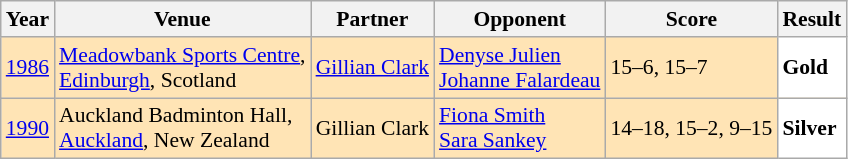<table class="sortable wikitable" style="font-size: 90%;">
<tr>
<th>Year</th>
<th>Venue</th>
<th>Partner</th>
<th>Opponent</th>
<th>Score</th>
<th>Result</th>
</tr>
<tr style="background:#FFE4B5">
<td align="center"><a href='#'>1986</a></td>
<td align="left"><a href='#'>Meadowbank Sports Centre</a>,<br><a href='#'>Edinburgh</a>, Scotland</td>
<td align="left"> <a href='#'>Gillian Clark</a></td>
<td align="left"> <a href='#'>Denyse Julien</a><br> <a href='#'>Johanne Falardeau</a></td>
<td align="left">15–6, 15–7</td>
<td style="text-align:left; background:white"> <strong>Gold</strong></td>
</tr>
<tr style="background:#FFE4B5">
<td align="center"><a href='#'>1990</a></td>
<td align="left">Auckland Badminton Hall,<br><a href='#'>Auckland</a>, New Zealand</td>
<td align="left"> Gillian Clark</td>
<td align="left"> <a href='#'>Fiona Smith</a><br> <a href='#'>Sara Sankey</a></td>
<td align="left">14–18, 15–2, 9–15</td>
<td style="text-align:left; background:white"> <strong>Silver</strong></td>
</tr>
</table>
